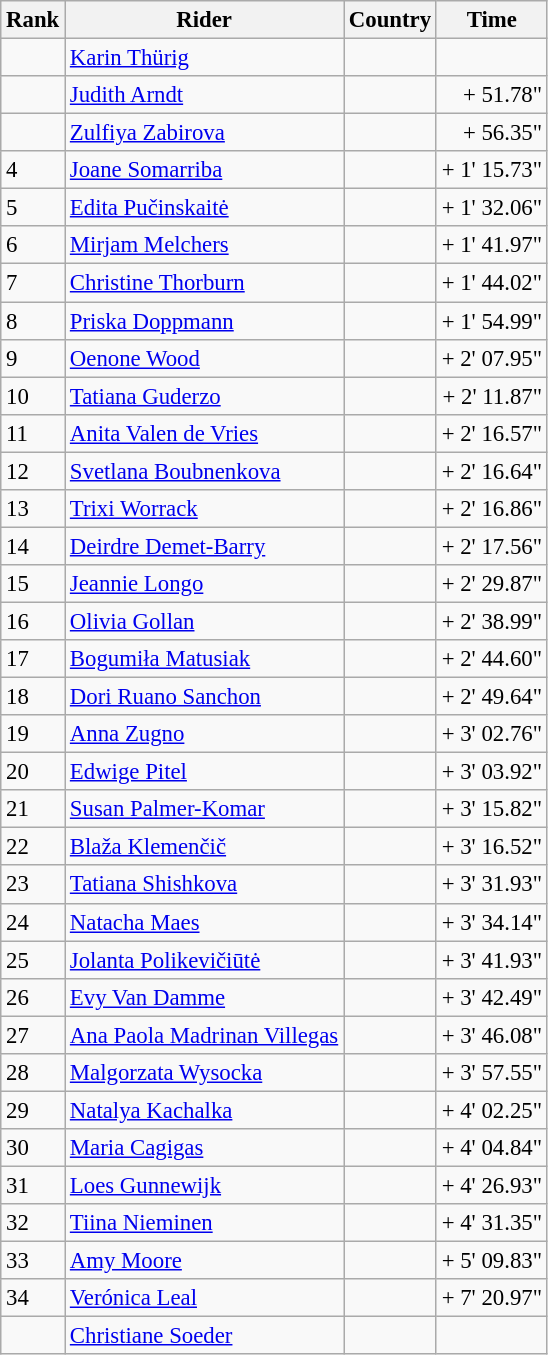<table class="wikitable" style="font-size:95%; text-align:left;">
<tr>
<th>Rank</th>
<th>Rider</th>
<th>Country</th>
<th>Time</th>
</tr>
<tr>
<td></td>
<td><a href='#'>Karin Thürig</a></td>
<td></td>
<td></td>
</tr>
<tr>
<td></td>
<td><a href='#'>Judith Arndt</a></td>
<td></td>
<td align="right">+ 51.78"</td>
</tr>
<tr>
<td></td>
<td><a href='#'>Zulfiya Zabirova</a></td>
<td></td>
<td align="right">+ 56.35"</td>
</tr>
<tr>
<td>4</td>
<td><a href='#'>Joane Somarriba</a></td>
<td></td>
<td align="right">+ 1' 15.73"</td>
</tr>
<tr>
<td>5</td>
<td><a href='#'>Edita Pučinskaitė</a></td>
<td></td>
<td align="right">+ 1' 32.06"</td>
</tr>
<tr>
<td>6</td>
<td><a href='#'>Mirjam Melchers</a></td>
<td></td>
<td align="right">+ 1' 41.97"</td>
</tr>
<tr>
<td>7</td>
<td><a href='#'>Christine Thorburn</a></td>
<td></td>
<td align="right">+ 1' 44.02"</td>
</tr>
<tr>
<td>8</td>
<td><a href='#'>Priska Doppmann</a></td>
<td></td>
<td align="right">+ 1' 54.99"</td>
</tr>
<tr>
<td>9</td>
<td><a href='#'>Oenone Wood</a></td>
<td></td>
<td align="right">+ 2' 07.95"</td>
</tr>
<tr>
<td>10</td>
<td><a href='#'>Tatiana Guderzo</a></td>
<td></td>
<td align="right">+ 2' 11.87"</td>
</tr>
<tr>
<td>11</td>
<td><a href='#'>Anita Valen de Vries</a></td>
<td></td>
<td align="right">+ 2' 16.57"</td>
</tr>
<tr>
<td>12</td>
<td><a href='#'>Svetlana Boubnenkova</a></td>
<td></td>
<td align="right">+ 2' 16.64"</td>
</tr>
<tr>
<td>13</td>
<td><a href='#'>Trixi Worrack</a></td>
<td></td>
<td align="right">+ 2' 16.86"</td>
</tr>
<tr>
<td>14</td>
<td><a href='#'>Deirdre Demet-Barry</a></td>
<td></td>
<td align="right">+ 2' 17.56"</td>
</tr>
<tr>
<td>15</td>
<td><a href='#'>Jeannie Longo</a></td>
<td></td>
<td align="right">+ 2' 29.87"</td>
</tr>
<tr>
<td>16</td>
<td><a href='#'>Olivia Gollan</a></td>
<td></td>
<td align="right">+ 2' 38.99"</td>
</tr>
<tr>
<td>17</td>
<td><a href='#'>Bogumiła Matusiak</a></td>
<td></td>
<td align="right">+ 2' 44.60"</td>
</tr>
<tr>
<td>18</td>
<td><a href='#'>Dori Ruano Sanchon</a></td>
<td></td>
<td align="right">+ 2' 49.64"</td>
</tr>
<tr>
<td>19</td>
<td><a href='#'>Anna Zugno</a></td>
<td></td>
<td align="right">+ 3' 02.76"</td>
</tr>
<tr>
<td>20</td>
<td><a href='#'>Edwige Pitel</a></td>
<td></td>
<td align="right">+ 3' 03.92"</td>
</tr>
<tr>
<td>21</td>
<td><a href='#'>Susan Palmer-Komar</a></td>
<td></td>
<td align="right">+ 3' 15.82"</td>
</tr>
<tr>
<td>22</td>
<td><a href='#'>Blaža Klemenčič</a></td>
<td></td>
<td align="right">+ 3' 16.52"</td>
</tr>
<tr>
<td>23</td>
<td><a href='#'>Tatiana Shishkova</a></td>
<td></td>
<td align="right">+ 3' 31.93"</td>
</tr>
<tr>
<td>24</td>
<td><a href='#'>Natacha Maes</a></td>
<td></td>
<td align="right">+ 3' 34.14"</td>
</tr>
<tr>
<td>25</td>
<td><a href='#'>Jolanta Polikevičiūtė</a></td>
<td></td>
<td align="right">+ 3' 41.93"</td>
</tr>
<tr>
<td>26</td>
<td><a href='#'>Evy Van Damme</a></td>
<td></td>
<td align="right">+ 3' 42.49"</td>
</tr>
<tr>
<td>27</td>
<td><a href='#'>Ana Paola Madrinan Villegas</a></td>
<td></td>
<td align="right">+ 3' 46.08"</td>
</tr>
<tr>
<td>28</td>
<td><a href='#'>Malgorzata Wysocka</a></td>
<td></td>
<td align="right">+ 3' 57.55"</td>
</tr>
<tr>
<td>29</td>
<td><a href='#'>Natalya Kachalka</a></td>
<td></td>
<td align="right">+ 4' 02.25"</td>
</tr>
<tr>
<td>30</td>
<td><a href='#'>Maria Cagigas</a></td>
<td></td>
<td align="right">+ 4' 04.84"</td>
</tr>
<tr>
<td>31</td>
<td><a href='#'>Loes Gunnewijk</a></td>
<td></td>
<td align="right">+ 4' 26.93"</td>
</tr>
<tr>
<td>32</td>
<td><a href='#'>Tiina Nieminen</a></td>
<td></td>
<td align="right">+ 4' 31.35"</td>
</tr>
<tr>
<td>33</td>
<td><a href='#'>Amy Moore</a></td>
<td></td>
<td align="right">+ 5' 09.83"</td>
</tr>
<tr>
<td>34</td>
<td><a href='#'>Verónica Leal</a></td>
<td></td>
<td align="right">+ 7' 20.97"</td>
</tr>
<tr>
<td></td>
<td><a href='#'>Christiane Soeder</a></td>
<td></td>
<td></td>
</tr>
</table>
